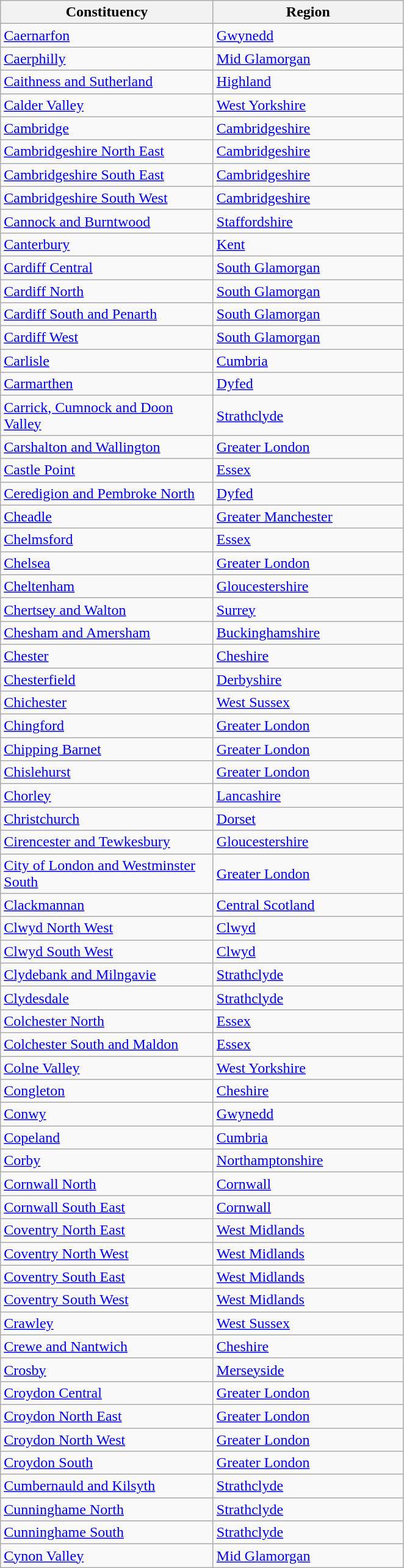<table class="wikitable">
<tr>
<th width="225px">Constituency</th>
<th width="200px">Region</th>
</tr>
<tr>
<td><a href='#'>Caernarfon</a></td>
<td align="left"><a href='#'>Gwynedd</a></td>
</tr>
<tr>
<td><a href='#'>Caerphilly</a></td>
<td align="left"><a href='#'>Mid Glamorgan</a></td>
</tr>
<tr>
<td><a href='#'>Caithness and Sutherland</a></td>
<td align="left"><a href='#'>Highland</a></td>
</tr>
<tr>
<td><a href='#'>Calder Valley</a></td>
<td align="left"><a href='#'>West Yorkshire</a></td>
</tr>
<tr>
<td><a href='#'>Cambridge</a></td>
<td align="left"><a href='#'>Cambridgeshire</a></td>
</tr>
<tr>
<td><a href='#'>Cambridgeshire North East</a></td>
<td align="left"><a href='#'>Cambridgeshire</a></td>
</tr>
<tr>
<td><a href='#'>Cambridgeshire South East</a></td>
<td align="left"><a href='#'>Cambridgeshire</a></td>
</tr>
<tr>
<td><a href='#'>Cambridgeshire South West</a></td>
<td align="left"><a href='#'>Cambridgeshire</a></td>
</tr>
<tr>
<td><a href='#'>Cannock and Burntwood</a></td>
<td align="left"><a href='#'>Staffordshire</a></td>
</tr>
<tr>
<td><a href='#'>Canterbury</a></td>
<td align="left"><a href='#'>Kent</a></td>
</tr>
<tr>
<td><a href='#'>Cardiff Central</a></td>
<td align="left"><a href='#'>South Glamorgan</a></td>
</tr>
<tr>
<td><a href='#'>Cardiff North</a></td>
<td align="left"><a href='#'>South Glamorgan</a></td>
</tr>
<tr>
<td><a href='#'>Cardiff South and Penarth</a></td>
<td align="left"><a href='#'>South Glamorgan</a></td>
</tr>
<tr>
<td><a href='#'>Cardiff West</a></td>
<td align="left"><a href='#'>South Glamorgan</a></td>
</tr>
<tr>
<td><a href='#'>Carlisle</a></td>
<td align="left"><a href='#'>Cumbria</a></td>
</tr>
<tr>
<td><a href='#'>Carmarthen</a></td>
<td align="left"><a href='#'>Dyfed</a></td>
</tr>
<tr>
<td><a href='#'>Carrick, Cumnock and Doon Valley</a></td>
<td align="left"><a href='#'>Strathclyde</a></td>
</tr>
<tr>
<td><a href='#'>Carshalton and Wallington</a></td>
<td align="left"><a href='#'>Greater London</a></td>
</tr>
<tr>
<td><a href='#'>Castle Point</a></td>
<td align="left"><a href='#'>Essex</a></td>
</tr>
<tr>
<td><a href='#'>Ceredigion and Pembroke North</a></td>
<td align="left"><a href='#'>Dyfed</a></td>
</tr>
<tr>
<td><a href='#'>Cheadle</a></td>
<td align="left"><a href='#'>Greater Manchester</a></td>
</tr>
<tr>
<td><a href='#'>Chelmsford</a></td>
<td align="left"><a href='#'>Essex</a></td>
</tr>
<tr>
<td><a href='#'>Chelsea</a></td>
<td align="left"><a href='#'>Greater London</a></td>
</tr>
<tr>
<td><a href='#'>Cheltenham</a></td>
<td align="left"><a href='#'>Gloucestershire</a></td>
</tr>
<tr>
<td><a href='#'>Chertsey and Walton</a></td>
<td align="left"><a href='#'>Surrey</a></td>
</tr>
<tr>
<td><a href='#'>Chesham and Amersham</a></td>
<td align="left"><a href='#'>Buckinghamshire</a></td>
</tr>
<tr>
<td><a href='#'>Chester</a></td>
<td align="left"><a href='#'>Cheshire</a></td>
</tr>
<tr>
<td><a href='#'>Chesterfield</a></td>
<td align="left"><a href='#'>Derbyshire</a></td>
</tr>
<tr>
<td><a href='#'>Chichester</a></td>
<td align="left"><a href='#'>West Sussex</a></td>
</tr>
<tr>
<td><a href='#'>Chingford</a></td>
<td align="left"><a href='#'>Greater London</a></td>
</tr>
<tr>
<td><a href='#'>Chipping Barnet</a></td>
<td align="left"><a href='#'>Greater London</a></td>
</tr>
<tr>
<td><a href='#'>Chislehurst</a></td>
<td align="left"><a href='#'>Greater London</a></td>
</tr>
<tr>
<td><a href='#'>Chorley</a></td>
<td align="left"><a href='#'>Lancashire</a></td>
</tr>
<tr>
<td><a href='#'>Christchurch</a></td>
<td align="left"><a href='#'>Dorset</a></td>
</tr>
<tr>
<td><a href='#'>Cirencester and Tewkesbury</a></td>
<td align="left"><a href='#'>Gloucestershire</a></td>
</tr>
<tr>
<td><a href='#'>City of London and Westminster South</a></td>
<td align="left"><a href='#'>Greater London</a></td>
</tr>
<tr>
<td><a href='#'>Clackmannan</a></td>
<td align="left"><a href='#'>Central Scotland</a></td>
</tr>
<tr>
<td><a href='#'>Clwyd North West</a></td>
<td align="left"><a href='#'>Clwyd</a></td>
</tr>
<tr>
<td><a href='#'>Clwyd South West</a></td>
<td align="left"><a href='#'>Clwyd</a></td>
</tr>
<tr>
<td><a href='#'>Clydebank and Milngavie</a></td>
<td align="left"><a href='#'>Strathclyde</a></td>
</tr>
<tr>
<td><a href='#'>Clydesdale</a></td>
<td align="left"><a href='#'>Strathclyde</a></td>
</tr>
<tr>
<td><a href='#'>Colchester North</a></td>
<td align="left"><a href='#'>Essex</a></td>
</tr>
<tr>
<td><a href='#'>Colchester South and Maldon</a></td>
<td align="left"><a href='#'>Essex</a></td>
</tr>
<tr>
<td><a href='#'>Colne Valley</a></td>
<td align="left"><a href='#'>West Yorkshire</a></td>
</tr>
<tr>
<td><a href='#'>Congleton</a></td>
<td align="left"><a href='#'>Cheshire</a></td>
</tr>
<tr>
<td><a href='#'>Conwy</a></td>
<td align="left"><a href='#'>Gwynedd</a></td>
</tr>
<tr>
<td><a href='#'>Copeland</a></td>
<td align="left"><a href='#'>Cumbria</a></td>
</tr>
<tr>
<td><a href='#'>Corby</a></td>
<td align="left"><a href='#'>Northamptonshire</a></td>
</tr>
<tr>
<td><a href='#'>Cornwall North</a></td>
<td align="left"><a href='#'>Cornwall</a></td>
</tr>
<tr>
<td><a href='#'>Cornwall South East</a></td>
<td align="left"><a href='#'>Cornwall</a></td>
</tr>
<tr>
<td><a href='#'>Coventry North East</a></td>
<td align="left"><a href='#'>West Midlands</a></td>
</tr>
<tr>
<td><a href='#'>Coventry North West</a></td>
<td align="left"><a href='#'>West Midlands</a></td>
</tr>
<tr>
<td><a href='#'>Coventry South East</a></td>
<td align="left"><a href='#'>West Midlands</a></td>
</tr>
<tr>
<td><a href='#'>Coventry South West</a></td>
<td align="left"><a href='#'>West Midlands</a></td>
</tr>
<tr>
<td><a href='#'>Crawley</a></td>
<td align="left"><a href='#'>West Sussex</a></td>
</tr>
<tr>
<td><a href='#'>Crewe and Nantwich</a></td>
<td align="left"><a href='#'>Cheshire</a></td>
</tr>
<tr>
<td><a href='#'>Crosby</a></td>
<td align="left"><a href='#'>Merseyside</a></td>
</tr>
<tr>
<td><a href='#'>Croydon Central</a></td>
<td align="left"><a href='#'>Greater London</a></td>
</tr>
<tr>
<td><a href='#'>Croydon North East</a></td>
<td align="left"><a href='#'>Greater London</a></td>
</tr>
<tr>
<td><a href='#'>Croydon North West</a></td>
<td align="left"><a href='#'>Greater London</a></td>
</tr>
<tr>
<td><a href='#'>Croydon South</a></td>
<td align="left"><a href='#'>Greater London</a></td>
</tr>
<tr>
<td><a href='#'>Cumbernauld and Kilsyth</a></td>
<td align="left"><a href='#'>Strathclyde</a></td>
</tr>
<tr>
<td><a href='#'>Cunninghame North</a></td>
<td align="left"><a href='#'>Strathclyde</a></td>
</tr>
<tr>
<td><a href='#'>Cunninghame South</a></td>
<td align="left"><a href='#'>Strathclyde</a></td>
</tr>
<tr>
<td><a href='#'>Cynon Valley</a></td>
<td align="left"><a href='#'>Mid Glamorgan</a></td>
</tr>
</table>
